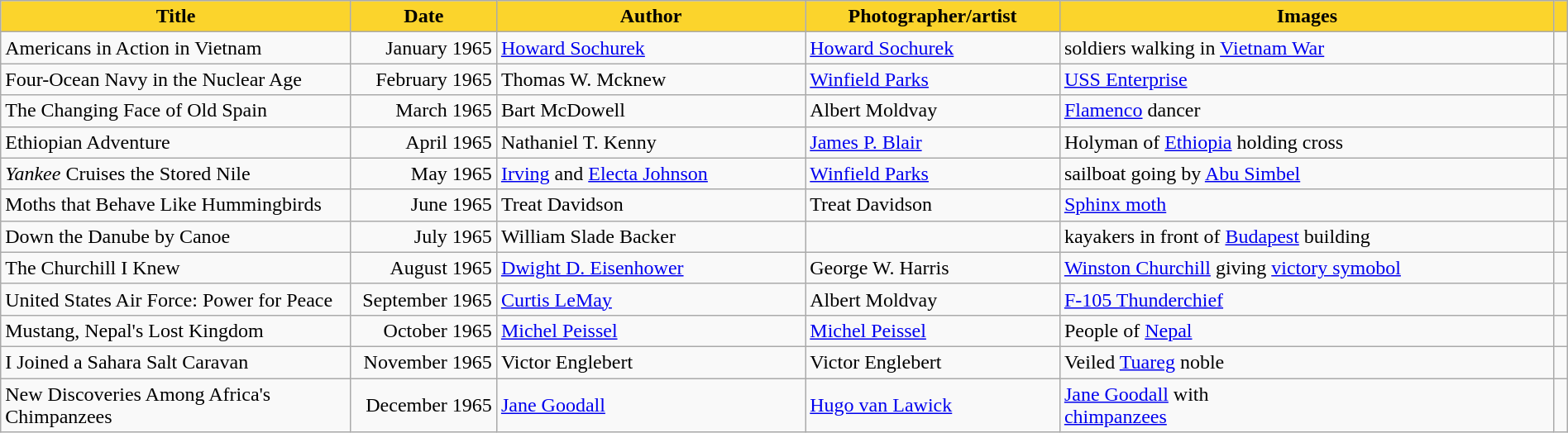<table class="wikitable" style="width:100%">
<tr>
<th scope="col" style="background-color:#fbd42c;" width=275px>Title</th>
<th scope="col" style="background-color:#fbd42c;" width=110>Date</th>
<th scope="col" style="background-color:#fbd42c;">Author</th>
<th scope="col" style="background-color:#fbd42c;">Photographer/artist</th>
<th scope="col" style="background-color:#fbd42c;">Images</th>
<th scope="col" style="background-color:#fbd42c;"></th>
</tr>
<tr>
<td scope="row">Americans in Action in Vietnam</td>
<td style="text-align:right;">January 1965</td>
<td><a href='#'>Howard Sochurek</a></td>
<td><a href='#'>Howard Sochurek</a></td>
<td>soldiers walking in <a href='#'>Vietnam War</a></td>
<td></td>
</tr>
<tr>
<td scope="row">Four-Ocean Navy in the Nuclear Age</td>
<td style="text-align:right;">February 1965</td>
<td>Thomas W. Mcknew</td>
<td><a href='#'>Winfield Parks</a></td>
<td><a href='#'>USS Enterprise</a></td>
<td></td>
</tr>
<tr>
<td scope="row">The Changing Face of Old Spain</td>
<td style="text-align:right;">March 1965</td>
<td>Bart McDowell</td>
<td>Albert Moldvay</td>
<td><a href='#'>Flamenco</a> dancer</td>
<td></td>
</tr>
<tr>
<td scope="row">Ethiopian Adventure</td>
<td style="text-align:right;">April 1965</td>
<td>Nathaniel T. Kenny</td>
<td><a href='#'>James P. Blair</a></td>
<td>Holyman of <a href='#'>Ethiopia</a> holding cross</td>
<td></td>
</tr>
<tr>
<td scope="row"><em>Yankee</em> Cruises the Stored Nile</td>
<td style="text-align:right;">May 1965</td>
<td><a href='#'>Irving</a> and <a href='#'>Electa Johnson</a></td>
<td><a href='#'>Winfield Parks</a></td>
<td>sailboat going by <a href='#'>Abu Simbel</a></td>
<td></td>
</tr>
<tr>
<td scope="row">Moths that Behave Like Hummingbirds</td>
<td style="text-align:right;">June 1965</td>
<td>Treat Davidson</td>
<td>Treat Davidson</td>
<td><a href='#'>Sphinx moth</a></td>
<td></td>
</tr>
<tr>
<td scope="row">Down the Danube by Canoe</td>
<td style="text-align:right;">July 1965</td>
<td>William Slade Backer</td>
<td></td>
<td>kayakers in front of <a href='#'>Budapest</a> building</td>
<td></td>
</tr>
<tr>
<td scope="row">The Churchill I Knew</td>
<td style="text-align:right;">August 1965</td>
<td><a href='#'>Dwight D. Eisenhower</a></td>
<td>George W. Harris</td>
<td><a href='#'>Winston Churchill</a> giving <a href='#'>victory symobol</a></td>
<td></td>
</tr>
<tr>
<td scope="row">United States Air Force: Power for Peace</td>
<td style="text-align:right;">September 1965</td>
<td><a href='#'>Curtis LeMay</a></td>
<td>Albert Moldvay</td>
<td><a href='#'>F-105 Thunderchief</a></td>
<td></td>
</tr>
<tr>
<td scope="row">Mustang, Nepal's Lost Kingdom</td>
<td style="text-align:right;">October 1965</td>
<td><a href='#'>Michel Peissel</a></td>
<td><a href='#'>Michel Peissel</a></td>
<td>People of <a href='#'>Nepal</a></td>
<td></td>
</tr>
<tr>
<td scope="row">I Joined a Sahara Salt Caravan</td>
<td style="text-align:right;">November 1965</td>
<td>Victor Englebert</td>
<td>Victor Englebert</td>
<td>Veiled <a href='#'>Tuareg</a> noble</td>
<td></td>
</tr>
<tr>
<td scope="row">New Discoveries Among Africa's Chimpanzees</td>
<td style="text-align:right;">December 1965</td>
<td><a href='#'>Jane Goodall</a></td>
<td><a href='#'>Hugo van Lawick</a></td>
<td><a href='#'>Jane Goodall</a> with <br><a href='#'>chimpanzees</a></td>
<td></td>
</tr>
</table>
